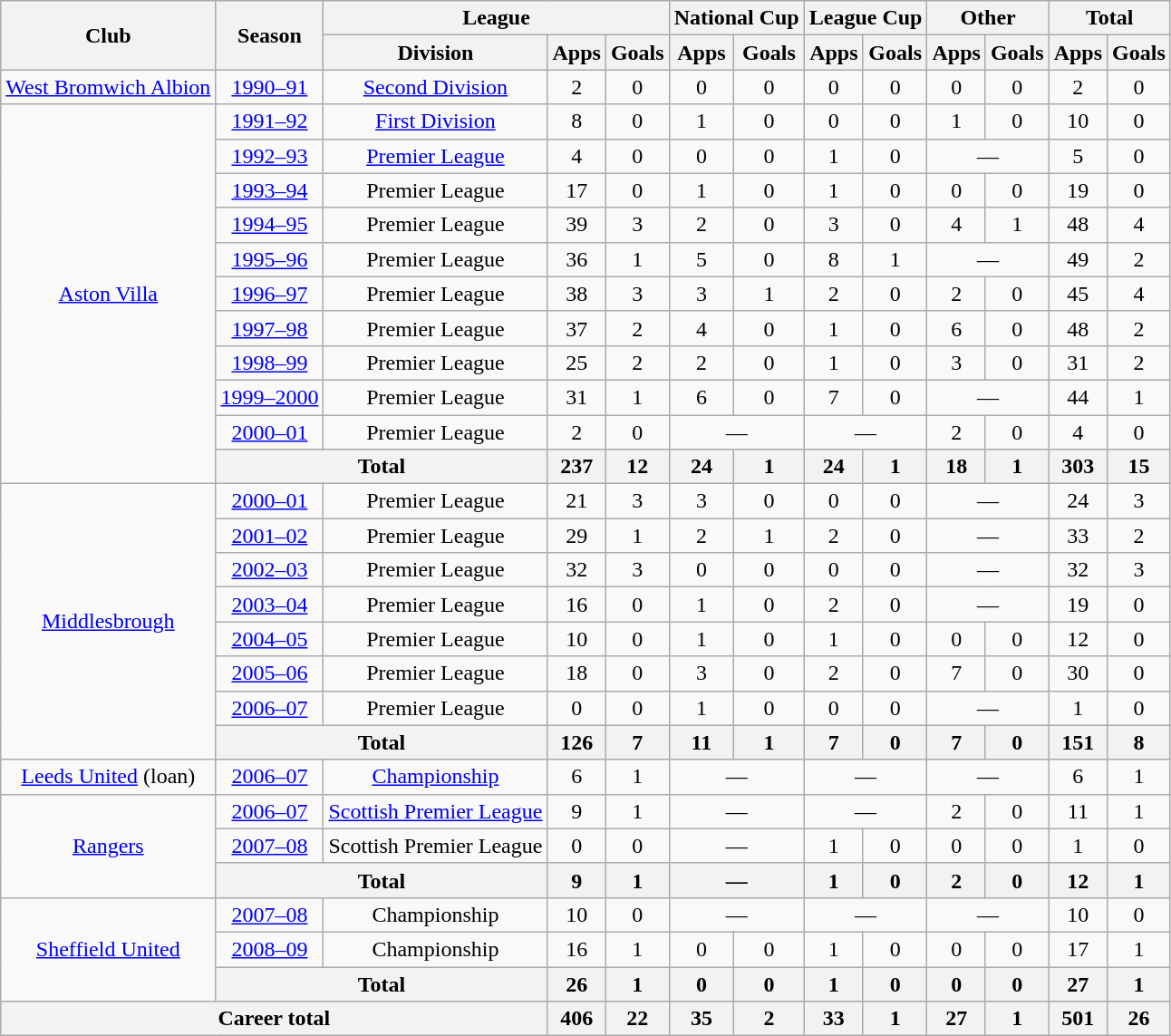<table class="wikitable" style="text-align:center">
<tr>
<th rowspan="2">Club</th>
<th rowspan="2">Season</th>
<th colspan="3">League</th>
<th colspan="2">National Cup</th>
<th colspan="2">League Cup</th>
<th colspan="2">Other</th>
<th colspan="2">Total</th>
</tr>
<tr>
<th>Division</th>
<th>Apps</th>
<th>Goals</th>
<th>Apps</th>
<th>Goals</th>
<th>Apps</th>
<th>Goals</th>
<th>Apps</th>
<th>Goals</th>
<th>Apps</th>
<th>Goals</th>
</tr>
<tr>
<td><a href='#'>West Bromwich Albion</a></td>
<td><a href='#'>1990–91</a></td>
<td><a href='#'>Second Division</a></td>
<td>2</td>
<td>0</td>
<td>0</td>
<td>0</td>
<td>0</td>
<td>0</td>
<td>0</td>
<td>0</td>
<td>2</td>
<td>0</td>
</tr>
<tr>
<td rowspan="11"><a href='#'>Aston Villa</a></td>
<td><a href='#'>1991–92</a></td>
<td><a href='#'>First Division</a></td>
<td>8</td>
<td>0</td>
<td>1</td>
<td>0</td>
<td>0</td>
<td>0</td>
<td>1</td>
<td>0</td>
<td>10</td>
<td>0</td>
</tr>
<tr>
<td><a href='#'>1992–93</a></td>
<td><a href='#'>Premier League</a></td>
<td>4</td>
<td>0</td>
<td>0</td>
<td>0</td>
<td>1</td>
<td>0</td>
<td colspan="2">—</td>
<td>5</td>
<td>0</td>
</tr>
<tr>
<td><a href='#'>1993–94</a></td>
<td>Premier League</td>
<td>17</td>
<td>0</td>
<td>1</td>
<td>0</td>
<td>1</td>
<td>0</td>
<td>0</td>
<td>0</td>
<td>19</td>
<td>0</td>
</tr>
<tr>
<td><a href='#'>1994–95</a></td>
<td>Premier League</td>
<td>39</td>
<td>3</td>
<td>2</td>
<td>0</td>
<td>3</td>
<td>0</td>
<td>4</td>
<td>1</td>
<td>48</td>
<td>4</td>
</tr>
<tr>
<td><a href='#'>1995–96</a></td>
<td>Premier League</td>
<td>36</td>
<td>1</td>
<td>5</td>
<td>0</td>
<td>8</td>
<td>1</td>
<td colspan="2">—</td>
<td>49</td>
<td>2</td>
</tr>
<tr>
<td><a href='#'>1996–97</a></td>
<td>Premier League</td>
<td>38</td>
<td>3</td>
<td>3</td>
<td>1</td>
<td>2</td>
<td>0</td>
<td>2</td>
<td>0</td>
<td>45</td>
<td>4</td>
</tr>
<tr>
<td><a href='#'>1997–98</a></td>
<td>Premier League</td>
<td>37</td>
<td>2</td>
<td>4</td>
<td>0</td>
<td>1</td>
<td>0</td>
<td>6</td>
<td>0</td>
<td>48</td>
<td>2</td>
</tr>
<tr>
<td><a href='#'>1998–99</a></td>
<td>Premier League</td>
<td>25</td>
<td>2</td>
<td>2</td>
<td>0</td>
<td>1</td>
<td>0</td>
<td>3</td>
<td>0</td>
<td>31</td>
<td>2</td>
</tr>
<tr>
<td><a href='#'>1999–2000</a></td>
<td>Premier League</td>
<td>31</td>
<td>1</td>
<td>6</td>
<td>0</td>
<td>7</td>
<td>0</td>
<td colspan="2">—</td>
<td>44</td>
<td>1</td>
</tr>
<tr>
<td><a href='#'>2000–01</a></td>
<td>Premier League</td>
<td>2</td>
<td>0</td>
<td colspan="2">—</td>
<td colspan="2">—</td>
<td>2</td>
<td>0</td>
<td>4</td>
<td>0</td>
</tr>
<tr>
<th colspan="2">Total</th>
<th>237</th>
<th>12</th>
<th>24</th>
<th>1</th>
<th>24</th>
<th>1</th>
<th>18</th>
<th>1</th>
<th>303</th>
<th>15</th>
</tr>
<tr>
<td rowspan="8"><a href='#'>Middlesbrough</a></td>
<td><a href='#'>2000–01</a></td>
<td>Premier League</td>
<td>21</td>
<td>3</td>
<td>3</td>
<td>0</td>
<td>0</td>
<td>0</td>
<td colspan="2">—</td>
<td>24</td>
<td>3</td>
</tr>
<tr>
<td><a href='#'>2001–02</a></td>
<td>Premier League</td>
<td>29</td>
<td>1</td>
<td>2</td>
<td>1</td>
<td>2</td>
<td>0</td>
<td colspan="2">—</td>
<td>33</td>
<td>2</td>
</tr>
<tr>
<td><a href='#'>2002–03</a></td>
<td>Premier League</td>
<td>32</td>
<td>3</td>
<td>0</td>
<td>0</td>
<td>0</td>
<td>0</td>
<td colspan="2">—</td>
<td>32</td>
<td>3</td>
</tr>
<tr>
<td><a href='#'>2003–04</a></td>
<td>Premier League</td>
<td>16</td>
<td>0</td>
<td>1</td>
<td>0</td>
<td>2</td>
<td>0</td>
<td colspan="2">—</td>
<td>19</td>
<td>0</td>
</tr>
<tr>
<td><a href='#'>2004–05</a></td>
<td>Premier League</td>
<td>10</td>
<td>0</td>
<td>1</td>
<td>0</td>
<td>1</td>
<td>0</td>
<td>0</td>
<td>0</td>
<td>12</td>
<td>0</td>
</tr>
<tr>
<td><a href='#'>2005–06</a></td>
<td>Premier League</td>
<td>18</td>
<td>0</td>
<td>3</td>
<td>0</td>
<td>2</td>
<td>0</td>
<td>7</td>
<td>0</td>
<td>30</td>
<td>0</td>
</tr>
<tr>
<td><a href='#'>2006–07</a></td>
<td>Premier League</td>
<td>0</td>
<td>0</td>
<td>1</td>
<td>0</td>
<td>0</td>
<td>0</td>
<td colspan="2">—</td>
<td>1</td>
<td>0</td>
</tr>
<tr>
<th colspan="2">Total</th>
<th>126</th>
<th>7</th>
<th>11</th>
<th>1</th>
<th>7</th>
<th>0</th>
<th>7</th>
<th>0</th>
<th>151</th>
<th>8</th>
</tr>
<tr>
<td><a href='#'>Leeds United</a> (loan)</td>
<td><a href='#'>2006–07</a></td>
<td><a href='#'>Championship</a></td>
<td>6</td>
<td>1</td>
<td colspan="2">—</td>
<td colspan="2">—</td>
<td colspan="2">—</td>
<td>6</td>
<td>1</td>
</tr>
<tr>
<td rowspan="3"><a href='#'>Rangers</a></td>
<td><a href='#'>2006–07</a></td>
<td><a href='#'>Scottish Premier League</a></td>
<td>9</td>
<td>1</td>
<td colspan="2">—</td>
<td colspan="2">—</td>
<td>2</td>
<td>0</td>
<td>11</td>
<td>1</td>
</tr>
<tr>
<td><a href='#'>2007–08</a></td>
<td>Scottish Premier League</td>
<td>0</td>
<td>0</td>
<td colspan="2">—</td>
<td>1</td>
<td>0</td>
<td>0</td>
<td>0</td>
<td>1</td>
<td>0</td>
</tr>
<tr>
<th colspan="2">Total</th>
<th>9</th>
<th>1</th>
<th colspan="2">—</th>
<th>1</th>
<th>0</th>
<th>2</th>
<th>0</th>
<th>12</th>
<th>1</th>
</tr>
<tr>
<td rowspan="3"><a href='#'>Sheffield United</a></td>
<td><a href='#'>2007–08</a></td>
<td>Championship</td>
<td>10</td>
<td>0</td>
<td colspan="2">—</td>
<td colspan="2">—</td>
<td colspan="2">—</td>
<td>10</td>
<td>0</td>
</tr>
<tr>
<td><a href='#'>2008–09</a></td>
<td>Championship</td>
<td>16</td>
<td>1</td>
<td>0</td>
<td>0</td>
<td>1</td>
<td>0</td>
<td>0</td>
<td>0</td>
<td>17</td>
<td>1</td>
</tr>
<tr>
<th colspan="2">Total</th>
<th>26</th>
<th>1</th>
<th>0</th>
<th>0</th>
<th>1</th>
<th>0</th>
<th>0</th>
<th>0</th>
<th>27</th>
<th>1</th>
</tr>
<tr>
<th colspan="3">Career total</th>
<th>406</th>
<th>22</th>
<th>35</th>
<th>2</th>
<th>33</th>
<th>1</th>
<th>27</th>
<th>1</th>
<th>501</th>
<th>26</th>
</tr>
</table>
